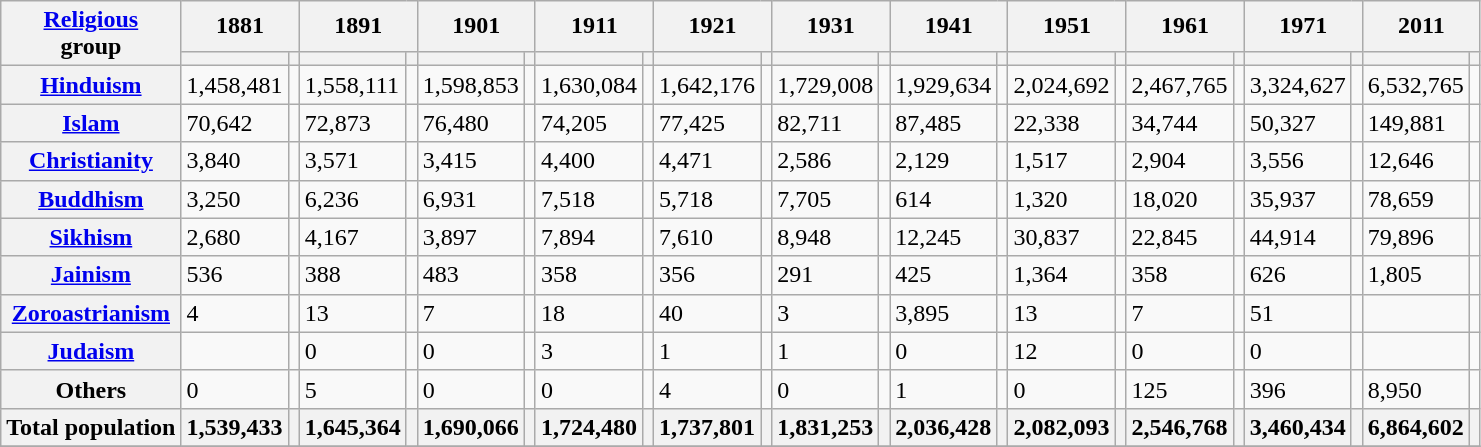<table class="wikitable sortable">
<tr>
<th rowspan="2"><a href='#'>Religious</a><br>group</th>
<th colspan="2">1881</th>
<th colspan="2">1891</th>
<th colspan="2">1901</th>
<th colspan="2">1911</th>
<th colspan="2">1921</th>
<th colspan="2">1931</th>
<th colspan="2">1941</th>
<th colspan="2">1951</th>
<th colspan="2">1961</th>
<th colspan="2">1971</th>
<th colspan="2">2011</th>
</tr>
<tr>
<th><a href='#'></a></th>
<th></th>
<th></th>
<th></th>
<th></th>
<th></th>
<th></th>
<th></th>
<th></th>
<th></th>
<th></th>
<th></th>
<th></th>
<th></th>
<th></th>
<th></th>
<th></th>
<th></th>
<th></th>
<th></th>
<th></th>
<th></th>
</tr>
<tr>
<th><a href='#'>Hinduism</a> </th>
<td>1,458,481</td>
<td></td>
<td>1,558,111</td>
<td></td>
<td>1,598,853</td>
<td></td>
<td>1,630,084</td>
<td></td>
<td>1,642,176</td>
<td></td>
<td>1,729,008</td>
<td></td>
<td>1,929,634</td>
<td></td>
<td>2,024,692</td>
<td></td>
<td>2,467,765</td>
<td></td>
<td>3,324,627</td>
<td></td>
<td>6,532,765</td>
<td></td>
</tr>
<tr>
<th><a href='#'>Islam</a> </th>
<td>70,642</td>
<td></td>
<td>72,873</td>
<td></td>
<td>76,480</td>
<td></td>
<td>74,205</td>
<td></td>
<td>77,425</td>
<td></td>
<td>82,711</td>
<td></td>
<td>87,485</td>
<td></td>
<td>22,338</td>
<td></td>
<td>34,744</td>
<td></td>
<td>50,327</td>
<td></td>
<td>149,881</td>
<td></td>
</tr>
<tr>
<th><a href='#'>Christianity</a> </th>
<td>3,840</td>
<td></td>
<td>3,571</td>
<td></td>
<td>3,415</td>
<td></td>
<td>4,400</td>
<td></td>
<td>4,471</td>
<td></td>
<td>2,586</td>
<td></td>
<td>2,129</td>
<td></td>
<td>1,517</td>
<td></td>
<td>2,904</td>
<td></td>
<td>3,556</td>
<td></td>
<td>12,646</td>
<td></td>
</tr>
<tr>
<th><a href='#'>Buddhism</a> </th>
<td>3,250</td>
<td></td>
<td>6,236</td>
<td></td>
<td>6,931</td>
<td></td>
<td>7,518</td>
<td></td>
<td>5,718</td>
<td></td>
<td>7,705</td>
<td></td>
<td>614</td>
<td></td>
<td>1,320</td>
<td></td>
<td>18,020</td>
<td></td>
<td>35,937</td>
<td></td>
<td>78,659</td>
<td></td>
</tr>
<tr>
<th><a href='#'>Sikhism</a> </th>
<td>2,680</td>
<td></td>
<td>4,167</td>
<td></td>
<td>3,897</td>
<td></td>
<td>7,894</td>
<td></td>
<td>7,610</td>
<td></td>
<td>8,948</td>
<td></td>
<td>12,245</td>
<td></td>
<td>30,837</td>
<td></td>
<td>22,845</td>
<td></td>
<td>44,914</td>
<td></td>
<td>79,896</td>
<td></td>
</tr>
<tr>
<th><a href='#'>Jainism</a> </th>
<td>536</td>
<td></td>
<td>388</td>
<td></td>
<td>483</td>
<td></td>
<td>358</td>
<td></td>
<td>356</td>
<td></td>
<td>291</td>
<td></td>
<td>425</td>
<td></td>
<td>1,364</td>
<td></td>
<td>358</td>
<td></td>
<td>626</td>
<td></td>
<td>1,805</td>
<td></td>
</tr>
<tr>
<th><a href='#'>Zoroastrianism</a> </th>
<td>4</td>
<td></td>
<td>13</td>
<td></td>
<td>7</td>
<td></td>
<td>18</td>
<td></td>
<td>40</td>
<td></td>
<td>3</td>
<td></td>
<td>3,895</td>
<td></td>
<td>13</td>
<td></td>
<td>7</td>
<td></td>
<td>51</td>
<td></td>
<td></td>
<td></td>
</tr>
<tr>
<th><a href='#'>Judaism</a> </th>
<td></td>
<td></td>
<td>0</td>
<td></td>
<td>0</td>
<td></td>
<td>3</td>
<td></td>
<td>1</td>
<td></td>
<td>1</td>
<td></td>
<td>0</td>
<td></td>
<td>12</td>
<td></td>
<td>0</td>
<td></td>
<td>0</td>
<td></td>
<td></td>
<td></td>
</tr>
<tr>
<th>Others</th>
<td>0</td>
<td></td>
<td>5</td>
<td></td>
<td>0</td>
<td></td>
<td>0</td>
<td></td>
<td>4</td>
<td></td>
<td>0</td>
<td></td>
<td>1</td>
<td></td>
<td>0</td>
<td></td>
<td>125</td>
<td></td>
<td>396</td>
<td></td>
<td>8,950</td>
<td></td>
</tr>
<tr>
<th>Total population</th>
<th>1,539,433</th>
<th></th>
<th>1,645,364</th>
<th></th>
<th>1,690,066</th>
<th></th>
<th>1,724,480</th>
<th></th>
<th>1,737,801</th>
<th></th>
<th>1,831,253</th>
<th></th>
<th>2,036,428</th>
<th></th>
<th>2,082,093</th>
<th></th>
<th>2,546,768</th>
<th></th>
<th>3,460,434</th>
<th></th>
<th>6,864,602</th>
<th></th>
</tr>
<tr class="sortbottom">
</tr>
</table>
